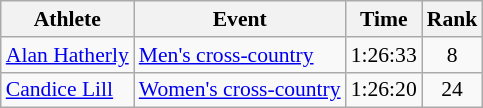<table class=wikitable style=font-size:90%;>
<tr>
<th>Athlete</th>
<th>Event</th>
<th>Time</th>
<th>Rank</th>
</tr>
<tr align=center>
<td align=left><a href='#'>Alan Hatherly</a></td>
<td align=left><a href='#'>Men's cross-country</a></td>
<td>1:26:33</td>
<td>8</td>
</tr>
<tr align=center>
<td align=left><a href='#'>Candice Lill</a></td>
<td align=left><a href='#'>Women's cross-country</a></td>
<td>1:26:20</td>
<td>24</td>
</tr>
</table>
